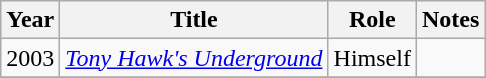<table class="wikitable sortable">
<tr>
<th>Year</th>
<th>Title</th>
<th>Role</th>
<th>Notes</th>
</tr>
<tr>
<td>2003</td>
<td><em><a href='#'>Tony Hawk's Underground</a></em></td>
<td>Himself</td>
<td></td>
</tr>
<tr>
</tr>
</table>
